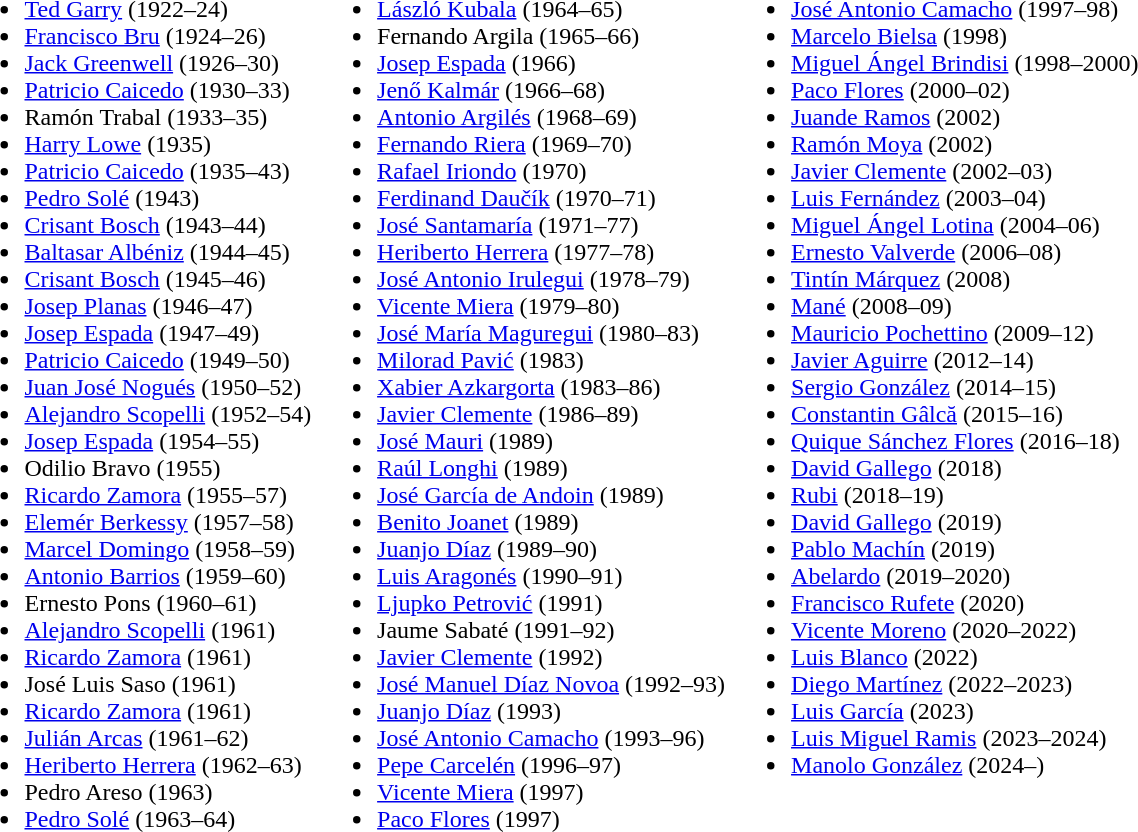<table>
<tr style="vertical-align: top;">
<td><br><ul><li> <a href='#'>Ted Garry</a> (1922–24)</li><li> <a href='#'>Francisco Bru</a> (1924–26)</li><li> <a href='#'>Jack Greenwell</a> (1926–30)</li><li> <a href='#'>Patricio Caicedo</a> (1930–33)</li><li> Ramón Trabal (1933–35)</li><li> <a href='#'>Harry Lowe</a> (1935)</li><li> <a href='#'>Patricio Caicedo</a> (1935–43)</li><li> <a href='#'>Pedro Solé</a> (1943)</li><li> <a href='#'>Crisant Bosch</a> (1943–44)</li><li> <a href='#'>Baltasar Albéniz</a> (1944–45)</li><li> <a href='#'>Crisant Bosch</a> (1945–46)</li><li> <a href='#'>Josep Planas</a> (1946–47)</li><li> <a href='#'>Josep Espada</a> (1947–49)</li><li> <a href='#'>Patricio Caicedo</a> (1949–50)</li><li> <a href='#'>Juan José Nogués</a> (1950–52)</li><li> <a href='#'>Alejandro Scopelli</a> (1952–54)</li><li> <a href='#'>Josep Espada</a> (1954–55)</li><li> Odilio Bravo (1955)</li><li> <a href='#'>Ricardo Zamora</a> (1955–57)</li><li> <a href='#'>Elemér Berkessy</a> (1957–58)</li><li> <a href='#'>Marcel Domingo</a> (1958–59)</li><li> <a href='#'>Antonio Barrios</a> (1959–60)</li><li> Ernesto Pons (1960–61)</li><li> <a href='#'>Alejandro Scopelli</a> (1961)</li><li> <a href='#'>Ricardo Zamora</a> (1961)</li><li> José Luis Saso (1961)</li><li> <a href='#'>Ricardo Zamora</a> (1961)</li><li> <a href='#'>Julián Arcas</a> (1961–62)</li><li> <a href='#'>Heriberto Herrera</a> (1962–63)</li><li> Pedro Areso (1963)</li><li> <a href='#'>Pedro Solé</a> (1963–64)</li></ul></td>
<td><br><ul><li> <a href='#'>László Kubala</a> (1964–65)</li><li> Fernando Argila (1965–66)</li><li> <a href='#'>Josep Espada</a> (1966)</li><li> <a href='#'>Jenő Kalmár</a> (1966–68)</li><li> <a href='#'>Antonio Argilés</a> (1968–69)</li><li> <a href='#'>Fernando Riera</a> (1969–70)</li><li> <a href='#'>Rafael Iriondo</a> (1970)</li><li> <a href='#'>Ferdinand Daučík</a> (1970–71)</li><li> <a href='#'>José Santamaría</a> (1971–77)</li><li> <a href='#'>Heriberto Herrera</a> (1977–78)</li><li> <a href='#'>José Antonio Irulegui</a> (1978–79)</li><li> <a href='#'>Vicente Miera</a> (1979–80)</li><li> <a href='#'>José María Maguregui</a> (1980–83)</li><li> <a href='#'>Milorad Pavić</a> (1983)</li><li> <a href='#'>Xabier Azkargorta</a> (1983–86)</li><li> <a href='#'>Javier Clemente</a> (1986–89)</li><li> <a href='#'>José Mauri</a> (1989)</li><li> <a href='#'>Raúl Longhi</a> (1989)</li><li> <a href='#'>José García de Andoin</a> (1989)</li><li> <a href='#'>Benito Joanet</a> (1989)</li><li> <a href='#'>Juanjo Díaz</a> (1989–90)</li><li> <a href='#'>Luis Aragonés</a> (1990–91)</li><li> <a href='#'>Ljupko Petrović</a> (1991)</li><li> Jaume Sabaté (1991–92)</li><li> <a href='#'>Javier Clemente</a> (1992)</li><li> <a href='#'>José Manuel Díaz Novoa</a> (1992–93)</li><li> <a href='#'>Juanjo Díaz</a>  (1993)</li><li> <a href='#'>José Antonio Camacho</a> (1993–96)</li><li> <a href='#'>Pepe Carcelén</a> (1996–97)</li><li> <a href='#'>Vicente Miera</a> (1997)</li><li> <a href='#'>Paco Flores</a> (1997)</li></ul></td>
<td><br><ul><li> <a href='#'>José Antonio Camacho</a> (1997–98)</li><li> <a href='#'>Marcelo Bielsa</a> (1998)</li><li> <a href='#'>Miguel Ángel Brindisi</a> (1998–2000)</li><li> <a href='#'>Paco Flores</a> (2000–02)</li><li> <a href='#'>Juande Ramos</a> (2002)</li><li> <a href='#'>Ramón Moya</a> (2002)</li><li> <a href='#'>Javier Clemente</a> (2002–03)</li><li> <a href='#'>Luis Fernández</a> (2003–04)</li><li> <a href='#'>Miguel Ángel Lotina</a> (2004–06)</li><li> <a href='#'>Ernesto Valverde</a> (2006–08)</li><li> <a href='#'>Tintín Márquez</a> (2008)</li><li> <a href='#'>Mané</a> (2008–09)</li><li> <a href='#'>Mauricio Pochettino</a> (2009–12)</li><li> <a href='#'>Javier Aguirre</a> (2012–14)</li><li> <a href='#'>Sergio González</a> (2014–15)</li><li> <a href='#'>Constantin Gâlcă</a> (2015–16)</li><li> <a href='#'>Quique Sánchez Flores</a> (2016–18)</li><li> <a href='#'>David Gallego</a> (2018)</li><li> <a href='#'>Rubi</a> (2018–19)</li><li> <a href='#'>David Gallego</a> (2019)</li><li> <a href='#'>Pablo Machín</a> (2019)</li><li> <a href='#'>Abelardo</a> (2019–2020)</li><li> <a href='#'>Francisco Rufete</a> (2020)</li><li> <a href='#'>Vicente Moreno</a> (2020–2022)</li><li> <a href='#'>Luis Blanco</a> (2022)</li><li> <a href='#'>Diego Martínez</a> (2022–2023)</li><li> <a href='#'>Luis García</a> (2023)</li><li> <a href='#'>Luis Miguel Ramis</a> (2023–2024)</li><li> <a href='#'>Manolo González</a> (2024–)</li></ul></td>
</tr>
</table>
